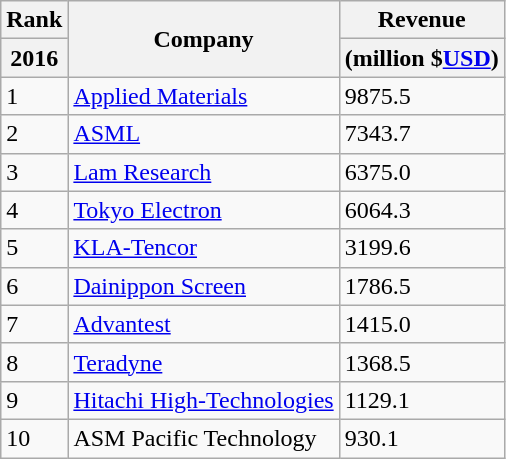<table class="wikitable" style="text-align=left;">
<tr>
<th colspan="2">Rank</th>
<th rowspan="2">Company</th>
<th>Revenue</th>
</tr>
<tr>
<th colspan="2">2016</th>
<th>(million $<a href='#'>USD</a>)</th>
</tr>
<tr>
<td colspan="2">1</td>
<td><a href='#'>Applied Materials</a></td>
<td>9875.5</td>
</tr>
<tr>
<td colspan="2">2</td>
<td><a href='#'>ASML</a></td>
<td>7343.7</td>
</tr>
<tr>
<td colspan="2">3</td>
<td><a href='#'>Lam Research</a></td>
<td>6375.0</td>
</tr>
<tr>
<td colspan="2">4</td>
<td><a href='#'>Tokyo Electron</a></td>
<td>6064.3</td>
</tr>
<tr>
<td colspan="2">5</td>
<td><a href='#'>KLA-Tencor</a></td>
<td>3199.6</td>
</tr>
<tr>
<td colspan="2">6</td>
<td><a href='#'>Dainippon Screen</a></td>
<td>1786.5</td>
</tr>
<tr>
<td colspan="2">7</td>
<td><a href='#'>Advantest</a></td>
<td>1415.0</td>
</tr>
<tr>
<td colspan="2">8</td>
<td><a href='#'>Teradyne</a></td>
<td>1368.5</td>
</tr>
<tr>
<td colspan="2">9</td>
<td><a href='#'>Hitachi High-Technologies</a></td>
<td>1129.1</td>
</tr>
<tr>
<td colspan="2">10</td>
<td>ASM Pacific Technology</td>
<td>930.1</td>
</tr>
</table>
